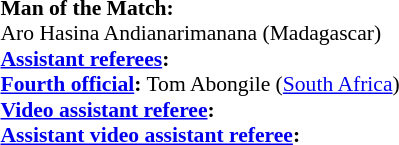<table style="width:100%; font-size:90%;">
<tr>
<td><br><strong>Man of the Match:</strong>
<br>Aro Hasina Andianarimanana (Madagascar)<br><strong><a href='#'>Assistant referees</a>:</strong>
<br><strong><a href='#'>Fourth official</a>:</strong>
Tom Abongile (<a href='#'>South Africa</a>)<br><strong><a href='#'>Video assistant referee</a>:</strong><br><strong><a href='#'>Assistant video assistant referee</a>:</strong></td>
</tr>
</table>
